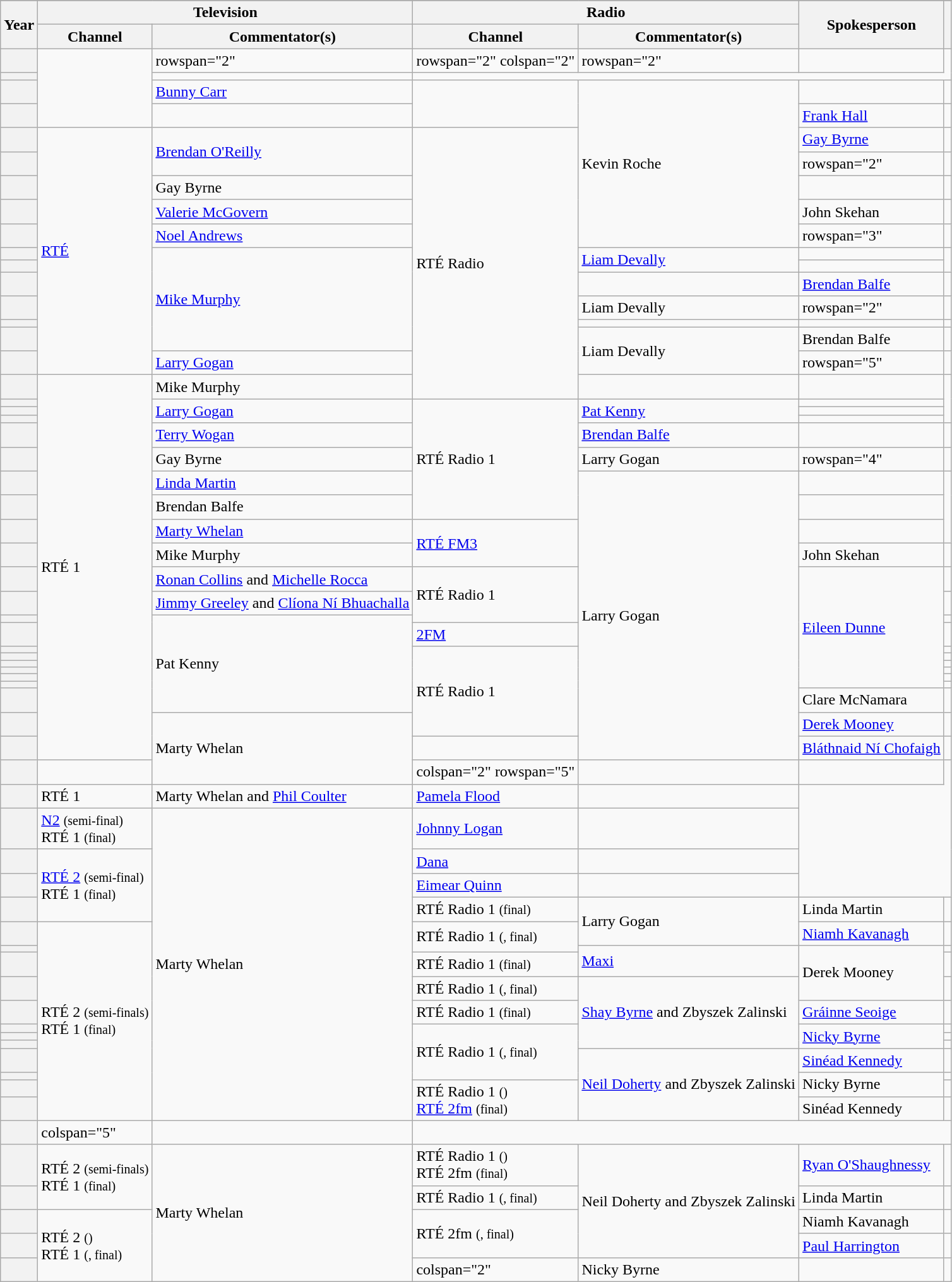<table class="wikitable plainrowheaders sticky-header" text-align:left;">
<tr>
</tr>
<tr>
<th rowspan="2">Year</th>
<th colspan="2">Television</th>
<th colspan="2">Radio</th>
<th rowspan="2">Spokesperson</th>
<th rowspan="2" class="unsortable"></th>
</tr>
<tr>
<th>Channel</th>
<th>Commentator(s)</th>
<th>Channel</th>
<th>Commentator(s)</th>
</tr>
<tr>
<th scope="row"></th>
<td rowspan="4"></td>
<td>rowspan="2" </td>
<td>rowspan="2" colspan="2" </td>
<td>rowspan="2" </td>
<td style="text-align:center"></td>
</tr>
<tr>
<th scope="row"></th>
<td style="text-align:center"></td>
</tr>
<tr>
<th scope="row"></th>
<td><a href='#'>Bunny Carr</a></td>
<td rowspan="2"></td>
<td rowspan="7">Kevin Roche</td>
<td></td>
<td style="text-align:center"></td>
</tr>
<tr>
<th scope="row"></th>
<td></td>
<td><a href='#'>Frank Hall</a></td>
<td style="text-align:center"></td>
</tr>
<tr>
<th scope="row"></th>
<td rowspan="12"><a href='#'>RTÉ</a></td>
<td rowspan="2"><a href='#'>Brendan O'Reilly</a></td>
<td rowspan="13">RTÉ Radio</td>
<td><a href='#'>Gay Byrne</a></td>
<td style="text-align:center"></td>
</tr>
<tr>
<th scope="row"></th>
<td>rowspan="2" </td>
<td style="text-align:center"></td>
</tr>
<tr>
<th scope="row"></th>
<td>Gay Byrne</td>
<td style="text-align:center"></td>
</tr>
<tr>
<th scope="row"></th>
<td><a href='#'>Valerie McGovern</a></td>
<td>John Skehan</td>
<td style="text-align:center"></td>
</tr>
<tr>
<th scope="row"></th>
<td><a href='#'>Noel Andrews</a></td>
<td>rowspan="3" </td>
<td style="text-align:center"></td>
</tr>
<tr>
<th scope="row"></th>
<td rowspan="6"><a href='#'>Mike Murphy</a></td>
<td rowspan="2"><a href='#'>Liam Devally</a></td>
<td style="text-align:center"></td>
</tr>
<tr>
<th scope="row"></th>
<td style="text-align:center"></td>
</tr>
<tr>
<th scope="row"></th>
<td></td>
<td><a href='#'>Brendan Balfe</a></td>
<td style="text-align:center"></td>
</tr>
<tr>
<th scope="row"></th>
<td>Liam Devally</td>
<td>rowspan="2" </td>
<td style="text-align:center"></td>
</tr>
<tr>
<th scope="row"></th>
<td></td>
<td style="text-align:center"></td>
</tr>
<tr>
<th scope="row"></th>
<td rowspan="2">Liam Devally</td>
<td>Brendan Balfe</td>
<td style="text-align:center"></td>
</tr>
<tr>
<th scope="row"></th>
<td><a href='#'>Larry Gogan</a></td>
<td>rowspan="5" </td>
<td style="text-align:center"></td>
</tr>
<tr>
<th scope="row"></th>
<td rowspan="23">RTÉ 1</td>
<td>Mike Murphy</td>
<td></td>
<td style="text-align:center"></td>
</tr>
<tr>
<th scope="row"></th>
<td rowspan="3"><a href='#'>Larry Gogan</a></td>
<td rowspan="7">RTÉ Radio 1</td>
<td rowspan="3"><a href='#'>Pat Kenny</a></td>
<td style="text-align:center"></td>
</tr>
<tr>
<th scope="row"></th>
<td style="text-align:center"></td>
</tr>
<tr>
<th scope="row"></th>
<td style="text-align:center"></td>
</tr>
<tr>
<th scope="row"></th>
<td><a href='#'>Terry Wogan</a></td>
<td><a href='#'>Brendan Balfe</a></td>
<td></td>
<td style="text-align:center"></td>
</tr>
<tr>
<th scope="row"></th>
<td>Gay Byrne</td>
<td>Larry Gogan</td>
<td>rowspan="4" </td>
<td style="text-align:center"></td>
</tr>
<tr>
<th scope="row"></th>
<td><a href='#'>Linda Martin</a></td>
<td rowspan="17">Larry Gogan</td>
<td style="text-align:center"></td>
</tr>
<tr>
<th scope="row"></th>
<td>Brendan Balfe</td>
<td style="text-align:center"></td>
</tr>
<tr>
<th scope="row"></th>
<td><a href='#'>Marty Whelan</a></td>
<td rowspan="2"><a href='#'>RTÉ FM3</a></td>
<td style="text-align:center"></td>
</tr>
<tr>
<th scope="row"></th>
<td>Mike Murphy</td>
<td>John Skehan</td>
<td style="text-align:center"></td>
</tr>
<tr>
<th scope="row"></th>
<td><a href='#'>Ronan Collins</a> and <a href='#'>Michelle Rocca</a></td>
<td rowspan="3">RTÉ Radio 1</td>
<td rowspan="10"><a href='#'>Eileen Dunne</a></td>
<td style="text-align:center"></td>
</tr>
<tr>
<th scope="row"></th>
<td><a href='#'>Jimmy Greeley</a> and <a href='#'>Clíona Ní Bhuachalla</a></td>
<td style="text-align:center"></td>
</tr>
<tr>
<th scope="row"></th>
<td rowspan="9">Pat Kenny</td>
<td style="text-align:center"></td>
</tr>
<tr>
<th scope="row"></th>
<td><a href='#'>2FM</a></td>
<td style="text-align:center"></td>
</tr>
<tr>
<th scope="row"></th>
<td rowspan="8">RTÉ Radio 1</td>
<td style="text-align:center"></td>
</tr>
<tr>
<th scope="row"></th>
<td style="text-align:center"></td>
</tr>
<tr>
<th scope="row"></th>
<td style="text-align:center"></td>
</tr>
<tr>
<th scope="row"></th>
<td style="text-align:center"></td>
</tr>
<tr>
<th scope="row"></th>
<td style="text-align:center"></td>
</tr>
<tr>
<th scope="row"></th>
<td style="text-align:center"></td>
</tr>
<tr>
<th scope="row"></th>
<td>Clare McNamara</td>
<td style="text-align:center"></td>
</tr>
<tr>
<th scope="row"></th>
<td rowspan="3">Marty Whelan</td>
<td><a href='#'>Derek Mooney</a></td>
<td style="text-align:center"></td>
</tr>
<tr>
<th scope="row"></th>
<td></td>
<td><a href='#'>Bláthnaid Ní Chofaigh</a></td>
<td></td>
</tr>
<tr>
<th scope="row"></th>
<td></td>
<td>colspan="2" rowspan="5" </td>
<td></td>
<td></td>
</tr>
<tr>
<th scope="row"></th>
<td>RTÉ 1</td>
<td>Marty Whelan and <a href='#'>Phil Coulter</a></td>
<td><a href='#'>Pamela Flood</a></td>
<td></td>
</tr>
<tr>
<th scope="row"></th>
<td><a href='#'>N2</a> <small>(semi-final)</small><br>RTÉ 1 <small>(final)</small></td>
<td rowspan="16">Marty Whelan</td>
<td><a href='#'>Johnny Logan</a></td>
<td></td>
</tr>
<tr>
<th scope="row"></th>
<td rowspan="3"><a href='#'>RTÉ 2</a> <small>(semi-final)</small><br>RTÉ 1 <small>(final)</small></td>
<td><a href='#'>Dana</a></td>
<td></td>
</tr>
<tr>
<th scope="row"></th>
<td><a href='#'>Eimear Quinn</a></td>
<td></td>
</tr>
<tr>
<th scope="row"></th>
<td>RTÉ Radio 1 <small>(final)</small></td>
<td rowspan="2">Larry Gogan</td>
<td>Linda Martin</td>
<td></td>
</tr>
<tr>
<th scope="row"></th>
<td rowspan="12">RTÉ 2 <small>(semi-finals)</small><br>RTÉ 1 <small>(final)</small></td>
<td rowspan="2">RTÉ Radio 1 <small>(, final)</small></td>
<td><a href='#'>Niamh Kavanagh</a></td>
<td></td>
</tr>
<tr>
<th scope="row"></th>
<td rowspan="2"><a href='#'>Maxi</a></td>
<td rowspan="3">Derek Mooney</td>
<td></td>
</tr>
<tr>
<th scope="row"></th>
<td>RTÉ Radio 1 <small>(final)</small></td>
<td></td>
</tr>
<tr>
<th scope="row"></th>
<td>RTÉ Radio 1 <small>(, final)</small></td>
<td rowspan="5"><a href='#'>Shay Byrne</a> and Zbyszek Zalinski</td>
<td></td>
</tr>
<tr>
<th scope="row"></th>
<td>RTÉ Radio 1 <small>(final)</small></td>
<td><a href='#'>Gráinne Seoige</a></td>
<td></td>
</tr>
<tr>
<th scope="row"></th>
<td rowspan="5">RTÉ Radio 1 <small>(, final)</small></td>
<td rowspan="3"><a href='#'>Nicky Byrne</a></td>
<td></td>
</tr>
<tr>
<th scope="row"></th>
<td></td>
</tr>
<tr>
<th scope="row"></th>
<td></td>
</tr>
<tr>
<th scope="row"></th>
<td rowspan="4"><a href='#'>Neil Doherty</a> and Zbyszek Zalinski</td>
<td><a href='#'>Sinéad Kennedy</a></td>
<td></td>
</tr>
<tr>
<th scope="row"></th>
<td rowspan="2">Nicky Byrne</td>
<td></td>
</tr>
<tr>
<th scope="row"></th>
<td rowspan="2">RTÉ Radio 1 <small>()</small><br><a href='#'>RTÉ 2fm</a> <small>(final)</small></td>
<td></td>
</tr>
<tr>
<th scope="row"></th>
<td>Sinéad Kennedy</td>
<td></td>
</tr>
<tr>
<th scope="row"></th>
<td>colspan="5" </td>
<td></td>
</tr>
<tr>
<th scope="row"></th>
<td rowspan="2">RTÉ 2 <small>(semi-finals)</small><br>RTÉ 1 <small>(final)</small></td>
<td rowspan="5">Marty Whelan</td>
<td>RTÉ Radio 1 <small>()</small><br>RTÉ 2fm <small>(final)</small></td>
<td rowspan="4">Neil Doherty and Zbyszek Zalinski</td>
<td><a href='#'>Ryan O'Shaughnessy</a></td>
<td></td>
</tr>
<tr>
<th scope="row"></th>
<td>RTÉ Radio 1 <small>(, final)</small></td>
<td>Linda Martin</td>
<td></td>
</tr>
<tr>
<th scope="row"></th>
<td rowspan="3">RTÉ 2 <small>()</small><br>RTÉ 1 <small>(, final)</small></td>
<td rowspan="2">RTÉ 2fm <small>(, final)</small></td>
<td>Niamh Kavanagh</td>
<td></td>
</tr>
<tr>
<th scope="row"></th>
<td><a href='#'>Paul Harrington</a></td>
<td></td>
</tr>
<tr>
<th scope="row"></th>
<td>colspan="2" </td>
<td>Nicky Byrne</td>
<td></td>
</tr>
</table>
